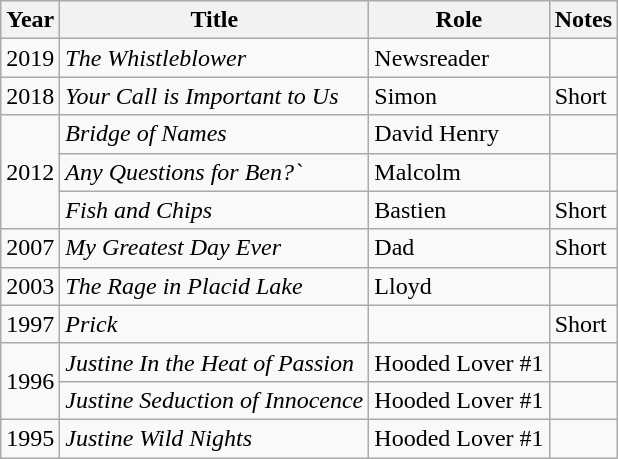<table class="wikitable">
<tr>
<th>Year</th>
<th>Title</th>
<th>Role</th>
<th>Notes</th>
</tr>
<tr>
<td>2019</td>
<td><em>The Whistleblower</em></td>
<td>Newsreader</td>
<td></td>
</tr>
<tr>
<td>2018</td>
<td><em>Your Call is Important to Us</em></td>
<td>Simon</td>
<td>Short</td>
</tr>
<tr>
<td rowspan="3">2012</td>
<td><em>Bridge of Names</em></td>
<td>David Henry</td>
<td></td>
</tr>
<tr>
<td><em>Any Questions for Ben?`</em></td>
<td>Malcolm</td>
<td></td>
</tr>
<tr>
<td><em>Fish and Chips</em></td>
<td>Bastien</td>
<td>Short</td>
</tr>
<tr>
<td>2007</td>
<td><em>My Greatest Day Ever</em></td>
<td>Dad</td>
<td>Short</td>
</tr>
<tr>
<td>2003</td>
<td><em>The Rage in Placid Lake</em></td>
<td>Lloyd</td>
<td></td>
</tr>
<tr>
<td>1997</td>
<td><em>Prick</em></td>
<td></td>
<td>Short</td>
</tr>
<tr>
<td rowspan="2">1996</td>
<td><em>Justine In the Heat of Passion</em></td>
<td>Hooded Lover #1</td>
<td></td>
</tr>
<tr>
<td><em>Justine Seduction of Innocence</em></td>
<td>Hooded Lover #1</td>
<td></td>
</tr>
<tr>
<td>1995</td>
<td><em>Justine Wild Nights</em></td>
<td>Hooded Lover #1</td>
<td></td>
</tr>
</table>
